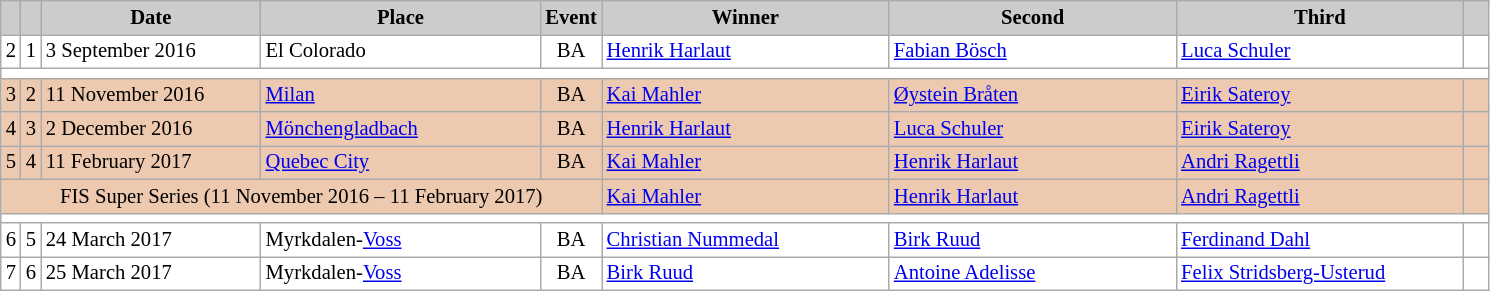<table class="wikitable plainrowheaders" style="background:#fff; font-size:86%; line-height:16px; border:grey solid 1px; border-collapse:collapse;">
<tr style="background:#ccc; text-align:center;">
<th scope="col" style="background:#ccc; width=20 px;"></th>
<th scope="col" style="background:#ccc; width=30 px;"></th>
<th scope="col" style="background:#ccc; width:140px;">Date</th>
<th scope="col" style="background:#ccc; width:180px;">Place</th>
<th scope="col" style="background:#ccc; width:15px;">Event</th>
<th scope="col" style="background:#ccc; width:185px;">Winner</th>
<th scope="col" style="background:#ccc; width:185px;">Second</th>
<th scope="col" style="background:#ccc; width:185px;">Third</th>
<th scope="col" style="background:#ccc; width:10px;"></th>
</tr>
<tr>
<td align=center>2</td>
<td align=center>1</td>
<td>3 September 2016</td>
<td> El Colorado</td>
<td align=center>BA</td>
<td> <a href='#'>Henrik Harlaut</a></td>
<td> <a href='#'>Fabian Bösch</a></td>
<td> <a href='#'>Luca Schuler</a></td>
<td></td>
</tr>
<tr>
<td colspan=9></td>
</tr>
<tr bgcolor=#EDC9AF>
<td align=center>3</td>
<td align=center>2</td>
<td>11 November 2016</td>
<td> <a href='#'>Milan</a></td>
<td align=center>BA</td>
<td> <a href='#'>Kai Mahler</a></td>
<td> <a href='#'>Øystein Bråten</a></td>
<td> <a href='#'>Eirik Sateroy</a></td>
<td></td>
</tr>
<tr bgcolor=#EDC9AF>
<td align=center>4</td>
<td align=center>3</td>
<td>2 December 2016</td>
<td> <a href='#'>Mönchengladbach</a></td>
<td align=center>BA</td>
<td> <a href='#'>Henrik Harlaut</a></td>
<td> <a href='#'>Luca Schuler</a></td>
<td> <a href='#'>Eirik Sateroy</a></td>
<td></td>
</tr>
<tr bgcolor=#EDC9AF>
<td align=center>5</td>
<td align=center>4</td>
<td>11 February 2017</td>
<td> <a href='#'>Quebec City</a></td>
<td align=center>BA</td>
<td> <a href='#'>Kai Mahler</a></td>
<td> <a href='#'>Henrik Harlaut</a></td>
<td> <a href='#'>Andri Ragettli</a></td>
<td></td>
</tr>
<tr bgcolor=#EDC9AF>
<td colspan=5 align=center>FIS Super Series (11 November 2016 – 11 February 2017)</td>
<td> <a href='#'>Kai Mahler</a></td>
<td> <a href='#'>Henrik Harlaut</a></td>
<td> <a href='#'>Andri Ragettli</a></td>
<td colspan=2></td>
</tr>
<tr>
<td colspan=9></td>
</tr>
<tr>
<td align=center>6</td>
<td align=center>5</td>
<td>24 March 2017</td>
<td> Myrkdalen-<a href='#'>Voss</a></td>
<td align=center>BA</td>
<td> <a href='#'>Christian Nummedal</a></td>
<td> <a href='#'>Birk Ruud</a></td>
<td> <a href='#'>Ferdinand Dahl</a></td>
<td></td>
</tr>
<tr>
<td align=center>7</td>
<td align=center>6</td>
<td>25 March 2017</td>
<td> Myrkdalen-<a href='#'>Voss</a></td>
<td align=center>BA</td>
<td> <a href='#'>Birk Ruud</a></td>
<td> <a href='#'>Antoine Adelisse</a></td>
<td> <a href='#'>Felix Stridsberg-Usterud</a></td>
<td></td>
</tr>
</table>
